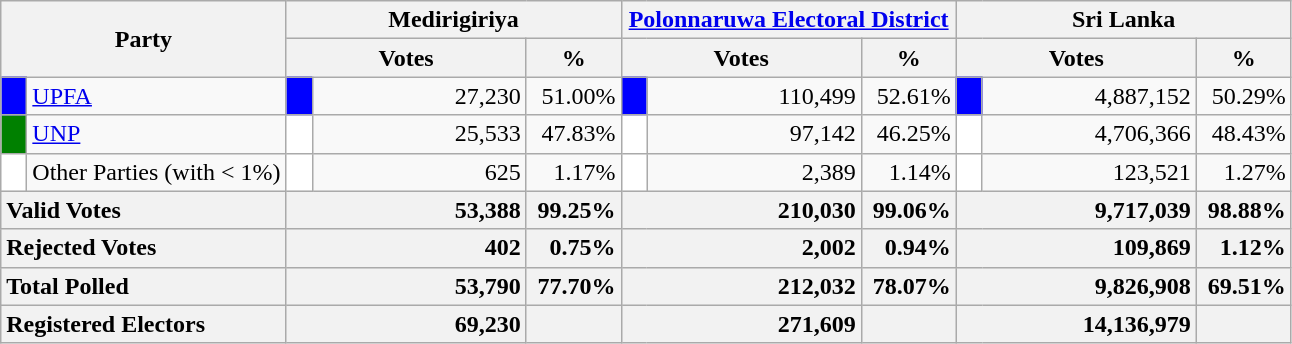<table class="wikitable">
<tr>
<th colspan="2" width="144px"rowspan="2">Party</th>
<th colspan="3" width="216px">Medirigiriya</th>
<th colspan="3" width="216px"><a href='#'>Polonnaruwa Electoral District</a></th>
<th colspan="3" width="216px">Sri Lanka</th>
</tr>
<tr>
<th colspan="2" width="144px">Votes</th>
<th>%</th>
<th colspan="2" width="144px">Votes</th>
<th>%</th>
<th colspan="2" width="144px">Votes</th>
<th>%</th>
</tr>
<tr>
<td style="background-color:blue;" width="10px"></td>
<td style="text-align:left;"><a href='#'>UPFA</a></td>
<td style="background-color:blue;" width="10px"></td>
<td style="text-align:right;">27,230</td>
<td style="text-align:right;">51.00%</td>
<td style="background-color:blue;" width="10px"></td>
<td style="text-align:right;">110,499</td>
<td style="text-align:right;">52.61%</td>
<td style="background-color:blue;" width="10px"></td>
<td style="text-align:right;">4,887,152</td>
<td style="text-align:right;">50.29%</td>
</tr>
<tr>
<td style="background-color:green;" width="10px"></td>
<td style="text-align:left;"><a href='#'>UNP</a></td>
<td style="background-color:white;" width="10px"></td>
<td style="text-align:right;">25,533</td>
<td style="text-align:right;">47.83%</td>
<td style="background-color:white;" width="10px"></td>
<td style="text-align:right;">97,142</td>
<td style="text-align:right;">46.25%</td>
<td style="background-color:white;" width="10px"></td>
<td style="text-align:right;">4,706,366</td>
<td style="text-align:right;">48.43%</td>
</tr>
<tr>
<td style="background-color:white;" width="10px"></td>
<td style="text-align:left;">Other Parties (with < 1%)</td>
<td style="background-color:white;" width="10px"></td>
<td style="text-align:right;">625</td>
<td style="text-align:right;">1.17%</td>
<td style="background-color:white;" width="10px"></td>
<td style="text-align:right;">2,389</td>
<td style="text-align:right;">1.14%</td>
<td style="background-color:white;" width="10px"></td>
<td style="text-align:right;">123,521</td>
<td style="text-align:right;">1.27%</td>
</tr>
<tr>
<th colspan="2" width="144px"style="text-align:left;">Valid Votes</th>
<th style="text-align:right;"colspan="2" width="144px">53,388</th>
<th style="text-align:right;">99.25%</th>
<th style="text-align:right;"colspan="2" width="144px">210,030</th>
<th style="text-align:right;">99.06%</th>
<th style="text-align:right;"colspan="2" width="144px">9,717,039</th>
<th style="text-align:right;">98.88%</th>
</tr>
<tr>
<th colspan="2" width="144px"style="text-align:left;">Rejected Votes</th>
<th style="text-align:right;"colspan="2" width="144px">402</th>
<th style="text-align:right;">0.75%</th>
<th style="text-align:right;"colspan="2" width="144px">2,002</th>
<th style="text-align:right;">0.94%</th>
<th style="text-align:right;"colspan="2" width="144px">109,869</th>
<th style="text-align:right;">1.12%</th>
</tr>
<tr>
<th colspan="2" width="144px"style="text-align:left;">Total Polled</th>
<th style="text-align:right;"colspan="2" width="144px">53,790</th>
<th style="text-align:right;">77.70%</th>
<th style="text-align:right;"colspan="2" width="144px">212,032</th>
<th style="text-align:right;">78.07%</th>
<th style="text-align:right;"colspan="2" width="144px">9,826,908</th>
<th style="text-align:right;">69.51%</th>
</tr>
<tr>
<th colspan="2" width="144px"style="text-align:left;">Registered Electors</th>
<th style="text-align:right;"colspan="2" width="144px">69,230</th>
<th></th>
<th style="text-align:right;"colspan="2" width="144px">271,609</th>
<th></th>
<th style="text-align:right;"colspan="2" width="144px">14,136,979</th>
<th></th>
</tr>
</table>
